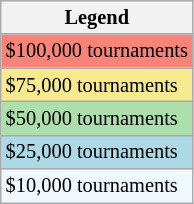<table class=wikitable style="font-size:85%">
<tr>
<th>Legend</th>
</tr>
<tr style="background:#f88379;">
<td>$100,000 tournaments</td>
</tr>
<tr style="background:#f7e98e;">
<td>$75,000 tournaments</td>
</tr>
<tr style="background:#addfad;">
<td>$50,000 tournaments</td>
</tr>
<tr style="background:lightblue;">
<td>$25,000 tournaments</td>
</tr>
<tr style="background:#f0f8ff;">
<td>$10,000 tournaments</td>
</tr>
</table>
